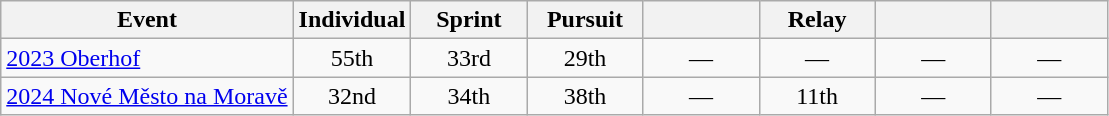<table class="wikitable" style="text-align: center;">
<tr ">
<th>Event</th>
<th style="width:70px;">Individual</th>
<th style="width:70px;">Sprint</th>
<th style="width:70px;">Pursuit</th>
<th style="width:70px;"></th>
<th style="width:70px;">Relay</th>
<th style="width:70px;"></th>
<th style="width:70px;"></th>
</tr>
<tr>
<td align=left> <a href='#'>2023 Oberhof</a></td>
<td>55th</td>
<td>33rd</td>
<td>29th</td>
<td>—</td>
<td>—</td>
<td>—</td>
<td>—</td>
</tr>
<tr>
<td align="left"> <a href='#'>2024 Nové Město na Moravě</a></td>
<td>32nd</td>
<td>34th</td>
<td>38th</td>
<td>—</td>
<td>11th</td>
<td>—</td>
<td>—</td>
</tr>
</table>
